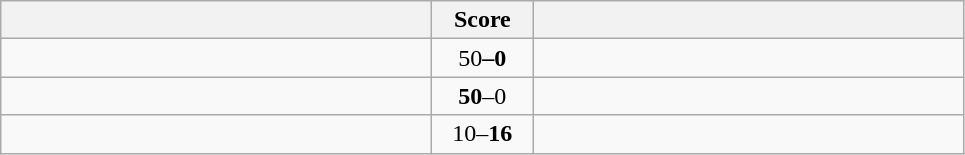<table class="wikitable" style="text-align: center;">
<tr>
<th width=280></th>
<th width=60>Score</th>
<th width=280></th>
</tr>
<tr>
<td align=left><strong></td>
<td></strong>50<strong>–0</td>
<td align=left></td>
</tr>
<tr>
<td align=left></strong></td>
<td><strong>50</strong>–0</td>
<td align=left></td>
</tr>
<tr>
<td align=left></td>
<td>10–<strong>16</strong></td>
<td align=left><strong></td>
</tr>
</table>
